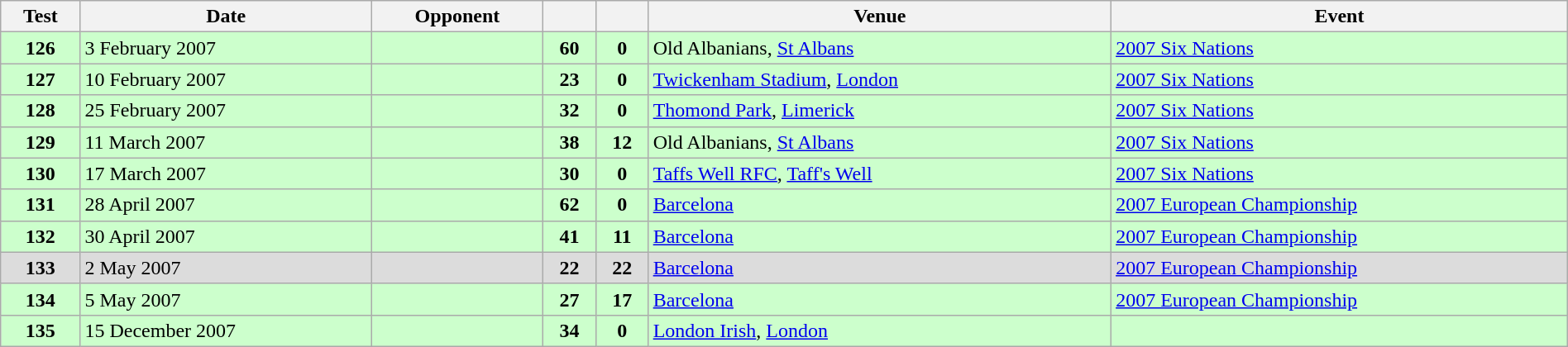<table class="wikitable sortable" style="width:100%">
<tr>
<th>Test</th>
<th>Date</th>
<th>Opponent</th>
<th></th>
<th></th>
<th>Venue</th>
<th>Event</th>
</tr>
<tr bgcolor=#ccffcc>
<td align="center"><strong>126</strong></td>
<td>3 February 2007</td>
<td></td>
<td align="center"><strong>60</strong></td>
<td align="center"><strong>0</strong></td>
<td>Old Albanians, <a href='#'>St Albans</a></td>
<td><a href='#'>2007 Six Nations</a></td>
</tr>
<tr bgcolor=#ccffcc>
<td align="center"><strong>127</strong></td>
<td>10 February 2007</td>
<td></td>
<td align="center"><strong>23</strong></td>
<td align="center"><strong>0</strong></td>
<td><a href='#'>Twickenham Stadium</a>, <a href='#'>London</a></td>
<td><a href='#'>2007 Six Nations</a></td>
</tr>
<tr bgcolor=#ccffcc>
<td align="center"><strong>128</strong></td>
<td>25 February 2007</td>
<td></td>
<td align="center"><strong>32</strong></td>
<td align="center"><strong>0</strong></td>
<td><a href='#'>Thomond Park</a>, <a href='#'>Limerick</a></td>
<td><a href='#'>2007 Six Nations</a></td>
</tr>
<tr bgcolor=#ccffcc>
<td align="center"><strong>129</strong></td>
<td>11 March 2007</td>
<td></td>
<td align="center"><strong>38</strong></td>
<td align="center"><strong>12</strong></td>
<td>Old Albanians, <a href='#'>St Albans</a></td>
<td><a href='#'>2007 Six Nations</a></td>
</tr>
<tr bgcolor=#ccffcc>
<td align="center"><strong>130</strong></td>
<td>17 March 2007</td>
<td></td>
<td align="center"><strong>30</strong></td>
<td align="center"><strong>0</strong></td>
<td><a href='#'>Taffs Well RFC</a>, <a href='#'>Taff's Well</a></td>
<td><a href='#'>2007 Six Nations</a></td>
</tr>
<tr bgcolor=#ccffcc>
<td align="center"><strong>131</strong></td>
<td>28 April 2007</td>
<td></td>
<td align="center"><strong>62</strong></td>
<td align="center"><strong>0</strong></td>
<td><a href='#'>Barcelona</a></td>
<td><a href='#'>2007 European Championship</a></td>
</tr>
<tr bgcolor=#ccffcc>
<td align="center"><strong>132</strong></td>
<td>30 April 2007</td>
<td></td>
<td align="center"><strong>41</strong></td>
<td align="center"><strong>11</strong></td>
<td><a href='#'>Barcelona</a></td>
<td><a href='#'>2007 European Championship</a></td>
</tr>
<tr bgcolor=#dcdcdc>
<td align="center"><strong>133</strong></td>
<td>2 May 2007</td>
<td></td>
<td align="center"><strong>22</strong></td>
<td align="center"><strong>22</strong></td>
<td><a href='#'>Barcelona</a></td>
<td><a href='#'>2007 European Championship</a></td>
</tr>
<tr bgcolor=#ccffcc>
<td align="center"><strong>134</strong></td>
<td>5 May 2007</td>
<td></td>
<td align="center"><strong>27</strong></td>
<td align="center"><strong>17</strong></td>
<td><a href='#'>Barcelona</a></td>
<td><a href='#'>2007 European Championship</a></td>
</tr>
<tr bgcolor=#ccffcc>
<td align="center"><strong>135</strong></td>
<td>15 December 2007</td>
<td></td>
<td align="center"><strong>34</strong></td>
<td align="center"><strong>0</strong></td>
<td><a href='#'>London Irish</a>, <a href='#'>London</a></td>
<td></td>
</tr>
</table>
